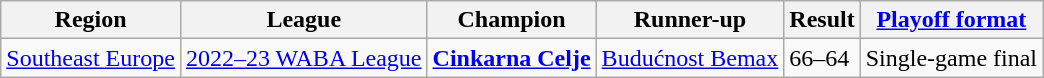<table class="wikitable">
<tr>
<th>Region</th>
<th>League</th>
<th>Champion</th>
<th>Runner-up</th>
<th>Result</th>
<th><a href='#'>Playoff format</a></th>
</tr>
<tr>
<td><a href='#'>Southeast Europe</a></td>
<td><a href='#'>2022–23 WABA League</a></td>
<td> <strong><a href='#'>Cinkarna Celje</a></strong></td>
<td> <a href='#'>Budućnost Bemax</a></td>
<td>66–64</td>
<td>Single-game final</td>
</tr>
</table>
